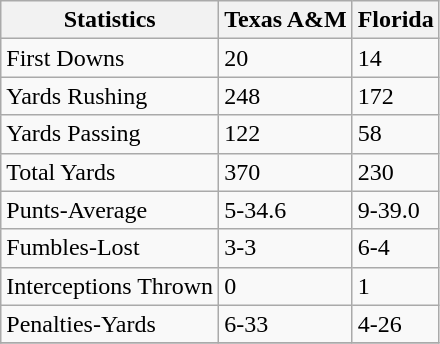<table class="wikitable">
<tr>
<th>Statistics</th>
<th>Texas A&M</th>
<th>Florida</th>
</tr>
<tr>
<td>First Downs</td>
<td>20</td>
<td>14</td>
</tr>
<tr>
<td>Yards Rushing</td>
<td>248</td>
<td>172</td>
</tr>
<tr>
<td>Yards Passing</td>
<td>122</td>
<td>58</td>
</tr>
<tr>
<td>Total Yards</td>
<td>370</td>
<td>230</td>
</tr>
<tr>
<td>Punts-Average</td>
<td>5-34.6</td>
<td>9-39.0</td>
</tr>
<tr>
<td>Fumbles-Lost</td>
<td>3-3</td>
<td>6-4</td>
</tr>
<tr>
<td>Interceptions Thrown</td>
<td>0</td>
<td>1</td>
</tr>
<tr>
<td>Penalties-Yards</td>
<td>6-33</td>
<td>4-26</td>
</tr>
<tr>
</tr>
</table>
